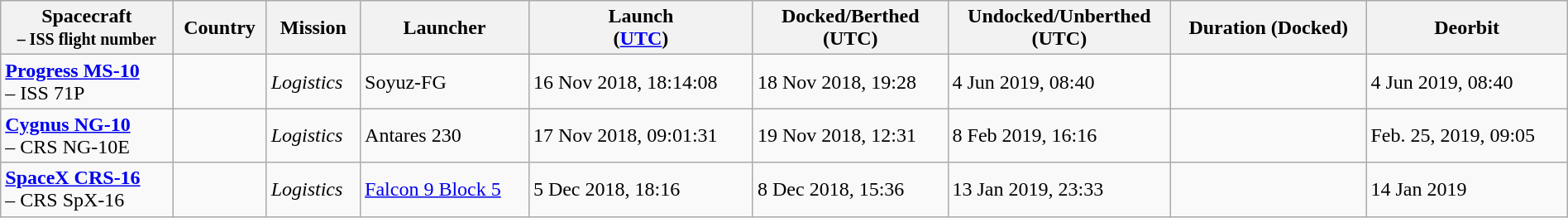<table class="wikitable" width="100%">
<tr>
<th style="text-align: center;">Spacecraft<br><small>– ISS flight number</small></th>
<th style="text-align: center;">Country</th>
<th style="text-align: center;">Mission</th>
<th style="text-align: center;">Launcher</th>
<th style="text-align: center;">Launch<br>(<a href='#'>UTC</a>)</th>
<th style="text-align: center;">Docked/Berthed<br>(UTC) </th>
<th style="text-align: center;">Undocked/Unberthed<br>(UTC)</th>
<th style="text-align: center;">Duration (Docked)</th>
<th style="text-align: center;">Deorbit</th>
</tr>
<tr>
<td><strong><a href='#'>Progress MS-10</a></strong><br> – ISS 71P</td>
<td></td>
<td><em>Logistics</em></td>
<td>Soyuz-FG</td>
<td>16 Nov 2018, 18:14:08</td>
<td>18 Nov 2018, 19:28</td>
<td>4 Jun 2019, 08:40</td>
<td></td>
<td>4 Jun 2019, 08:40</td>
</tr>
<tr>
<td><strong><a href='#'>Cygnus NG-10</a></strong><br> – CRS NG-10E</td>
<td></td>
<td><em>Logistics</em></td>
<td>Antares 230</td>
<td>17 Nov 2018, 09:01:31</td>
<td>19 Nov 2018, 12:31</td>
<td>8 Feb 2019, 16:16</td>
<td></td>
<td>Feb. 25, 2019, 09:05</td>
</tr>
<tr>
<td><strong><a href='#'>SpaceX CRS-16</a></strong><br> – CRS SpX-16</td>
<td></td>
<td><em>Logistics</em></td>
<td><a href='#'>Falcon 9 Block 5</a></td>
<td>5 Dec 2018, 18:16</td>
<td>8 Dec 2018, 15:36</td>
<td>13 Jan 2019, 23:33</td>
<td></td>
<td>14 Jan 2019</td>
</tr>
</table>
